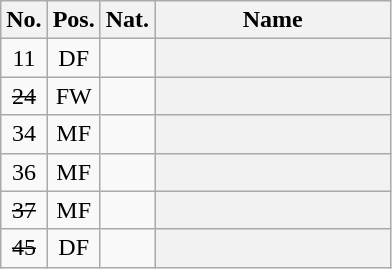<table class="wikitable sortable plainrowheaders" style="text-align:center">
<tr>
<th scope="col">No.</th>
<th scope="col">Pos.</th>
<th scope="col">Nat.</th>
<th width="150" scope="col">Name</th>
</tr>
<tr>
<td>11</td>
<td>DF</td>
<td></td>
<th scope="row"></th>
</tr>
<tr>
<td><s>24</s> </td>
<td>FW</td>
<td></td>
<th scope="row"></th>
</tr>
<tr>
<td>34</td>
<td>MF</td>
<td></td>
<th scope="row"></th>
</tr>
<tr>
<td>36</td>
<td>MF</td>
<td></td>
<th scope="row"></th>
</tr>
<tr>
<td><s>37</s> </td>
<td>MF</td>
<td></td>
<th scope="row"></th>
</tr>
<tr>
<td><s>45</s> </td>
<td>DF</td>
<td></td>
<th scope="row"></th>
</tr>
</table>
